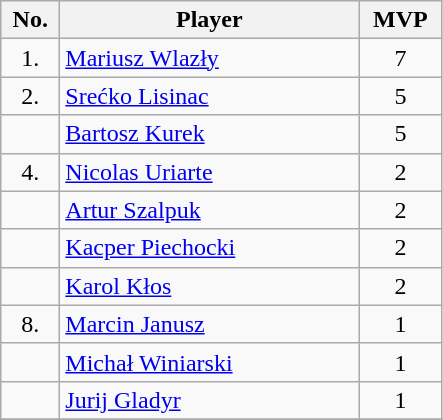<table class="wikitable sortable">
<tr>
<th style="width:2em">No.</th>
<th style="width:12em">Player</th>
<th style="width:3em">MVP</th>
</tr>
<tr>
<td align=center>1.</td>
<td><a href='#'>Mariusz Wlazły</a></td>
<td align=center>7</td>
</tr>
<tr>
<td align=center>2.</td>
<td><a href='#'>Srećko Lisinac</a></td>
<td align=center>5</td>
</tr>
<tr>
<td align=center></td>
<td><a href='#'>Bartosz Kurek</a></td>
<td align=center>5</td>
</tr>
<tr>
<td align=center>4.</td>
<td><a href='#'>Nicolas Uriarte</a></td>
<td align=center>2</td>
</tr>
<tr>
<td align=center></td>
<td><a href='#'>Artur Szalpuk</a></td>
<td align=center>2</td>
</tr>
<tr>
<td align=center></td>
<td><a href='#'>Kacper Piechocki</a></td>
<td align=center>2</td>
</tr>
<tr>
<td align=center></td>
<td><a href='#'>Karol Kłos</a></td>
<td align=center>2</td>
</tr>
<tr>
<td align=center>8.</td>
<td><a href='#'>Marcin Janusz</a></td>
<td align=center>1</td>
</tr>
<tr>
<td align=center></td>
<td><a href='#'>Michał Winiarski</a></td>
<td align=center>1</td>
</tr>
<tr>
<td align=center></td>
<td><a href='#'>Jurij Gladyr</a></td>
<td align=center>1</td>
</tr>
<tr>
</tr>
</table>
